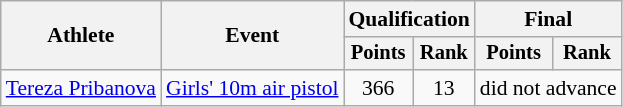<table class="wikitable" style="font-size:90%;">
<tr>
<th rowspan=2>Athlete</th>
<th rowspan=2>Event</th>
<th colspan=2>Qualification</th>
<th colspan=2>Final</th>
</tr>
<tr style="font-size:95%">
<th>Points</th>
<th>Rank</th>
<th>Points</th>
<th>Rank</th>
</tr>
<tr align=center>
<td align=left><a href='#'>Tereza Pribanova</a></td>
<td align=left><a href='#'>Girls' 10m air pistol</a></td>
<td>366</td>
<td>13</td>
<td colspan=2>did not advance</td>
</tr>
</table>
